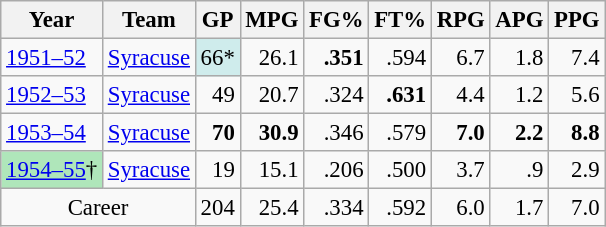<table class="wikitable sortable" style="font-size:95%; text-align:right;">
<tr>
<th>Year</th>
<th>Team</th>
<th>GP</th>
<th>MPG</th>
<th>FG%</th>
<th>FT%</th>
<th>RPG</th>
<th>APG</th>
<th>PPG</th>
</tr>
<tr>
<td style="text-align:left;"><a href='#'>1951–52</a></td>
<td style="text-align:left;"><a href='#'>Syracuse</a></td>
<td style="background:#cfecec;">66*</td>
<td>26.1</td>
<td><strong>.351</strong></td>
<td>.594</td>
<td>6.7</td>
<td>1.8</td>
<td>7.4</td>
</tr>
<tr>
<td style="text-align:left;"><a href='#'>1952–53</a></td>
<td style="text-align:left;"><a href='#'>Syracuse</a></td>
<td>49</td>
<td>20.7</td>
<td>.324</td>
<td><strong>.631</strong></td>
<td>4.4</td>
<td>1.2</td>
<td>5.6</td>
</tr>
<tr>
<td style="text-align:left;"><a href='#'>1953–54</a></td>
<td style="text-align:left;"><a href='#'>Syracuse</a></td>
<td><strong>70</strong></td>
<td><strong>30.9</strong></td>
<td>.346</td>
<td>.579</td>
<td><strong>7.0</strong></td>
<td><strong>2.2</strong></td>
<td><strong>8.8</strong></td>
</tr>
<tr>
<td style="text-align:left;background:#afe6ba;"><a href='#'>1954–55</a>†</td>
<td style="text-align:left;"><a href='#'>Syracuse</a></td>
<td>19</td>
<td>15.1</td>
<td>.206</td>
<td>.500</td>
<td>3.7</td>
<td>.9</td>
<td>2.9</td>
</tr>
<tr>
<td colspan="2" style="text-align:center;">Career</td>
<td>204</td>
<td>25.4</td>
<td>.334</td>
<td>.592</td>
<td>6.0</td>
<td>1.7</td>
<td>7.0</td>
</tr>
</table>
